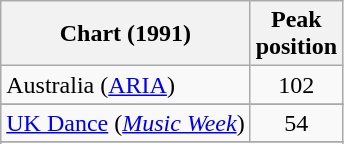<table class="wikitable">
<tr>
<th align="center">Chart (1991)</th>
<th align="center">Peak<br>position</th>
</tr>
<tr>
<td align="left">Australia (<a href='#'>ARIA</a>)</td>
<td align="center">102</td>
</tr>
<tr>
</tr>
<tr>
</tr>
<tr>
<td align="left"><a href='#'>UK Dance</a> (<em><a href='#'>Music Week</a></em>)</td>
<td align="center">54</td>
</tr>
<tr>
</tr>
<tr>
</tr>
<tr>
</tr>
<tr>
</tr>
</table>
